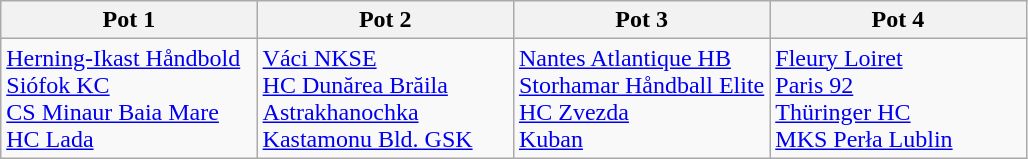<table class="wikitable">
<tr>
<th style="width:25%;">Pot 1</th>
<th style="width:25%;">Pot 2</th>
<th style="width:25%;">Pot 3</th>
<th style="width:25%;">Pot 4</th>
</tr>
<tr>
<td valign="top"> <a href='#'>Herning-Ikast Håndbold</a><br> <a href='#'>Siófok KC</a><br> <a href='#'>CS Minaur Baia Mare</a><br> <a href='#'>HC Lada</a></td>
<td valign="top"> <a href='#'>Váci NKSE</a><br> <a href='#'>HC Dunărea Brăila</a><br> <a href='#'>Astrakhanochka</a><br> <a href='#'>Kastamonu Bld. GSK</a></td>
<td valign="top"> <a href='#'>Nantes Atlantique HB</a><br> <a href='#'>Storhamar Håndball Elite</a><br> <a href='#'>HC Zvezda</a><br> <a href='#'>Kuban</a></td>
<td valign="top"> <a href='#'>Fleury Loiret</a><br> <a href='#'>Paris 92</a><br> <a href='#'>Thüringer HC</a><br> <a href='#'>MKS Perła Lublin</a></td>
</tr>
</table>
